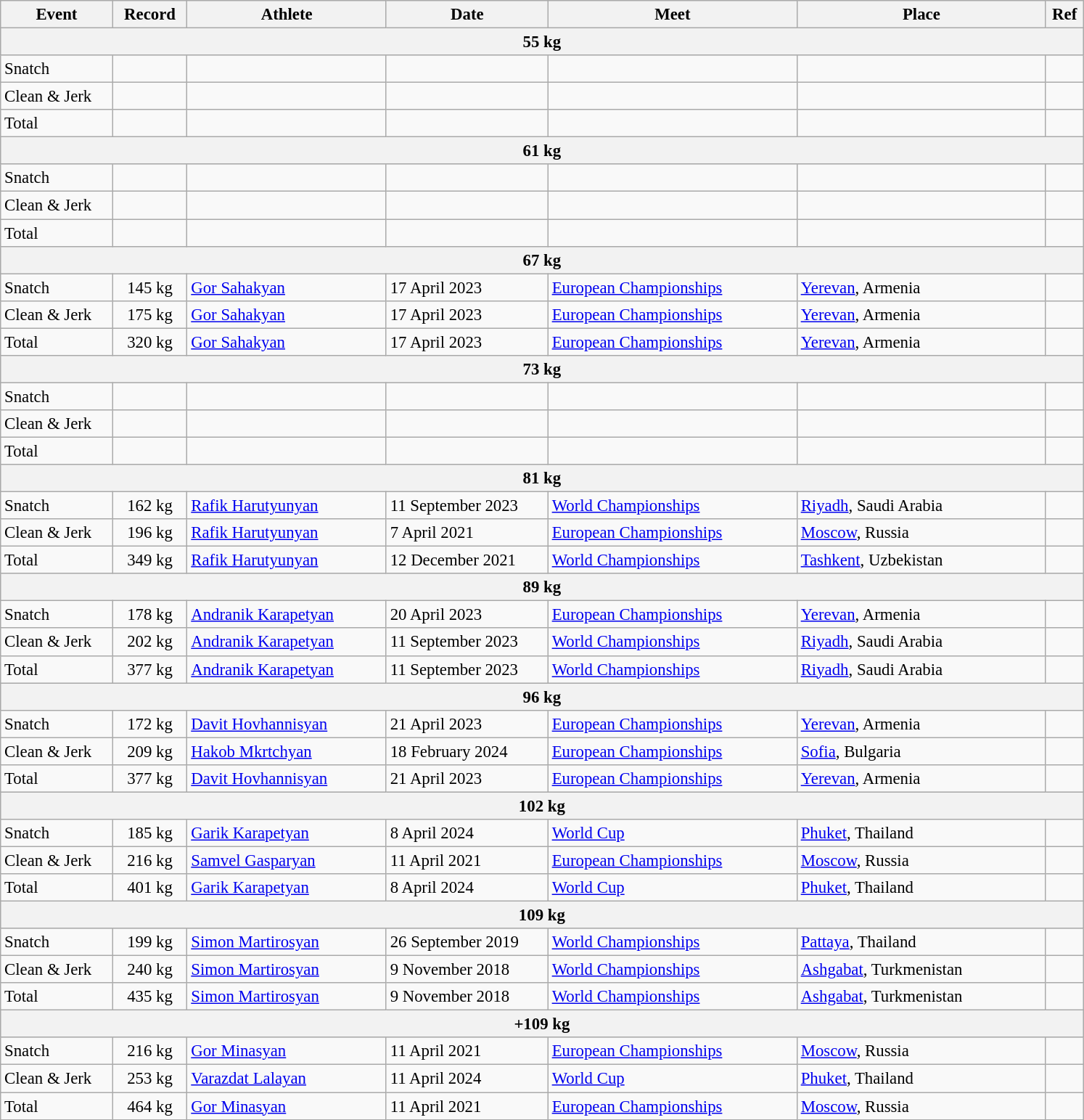<table class="wikitable" style="font-size:95%;">
<tr>
<th width=9%>Event</th>
<th width=6%>Record</th>
<th width=16%>Athlete</th>
<th width=13%>Date</th>
<th width=20%>Meet</th>
<th width=20%>Place</th>
<th width=3%>Ref</th>
</tr>
<tr bgcolor="#DDDDDD">
<th colspan="7">55 kg</th>
</tr>
<tr>
<td>Snatch</td>
<td align="center"></td>
<td></td>
<td></td>
<td></td>
<td></td>
<td></td>
</tr>
<tr>
<td>Clean & Jerk</td>
<td align="center"></td>
<td></td>
<td></td>
<td></td>
<td></td>
<td></td>
</tr>
<tr>
<td>Total</td>
<td align="center"></td>
<td></td>
<td></td>
<td></td>
<td></td>
<td></td>
</tr>
<tr bgcolor="#DDDDDD">
<th colspan="7">61 kg</th>
</tr>
<tr>
<td>Snatch</td>
<td align="center"></td>
<td></td>
<td></td>
<td></td>
<td></td>
<td></td>
</tr>
<tr>
<td>Clean & Jerk</td>
<td align="center"></td>
<td></td>
<td></td>
<td></td>
<td></td>
<td></td>
</tr>
<tr>
<td>Total</td>
<td align="center"></td>
<td></td>
<td></td>
<td></td>
<td></td>
<td></td>
</tr>
<tr bgcolor="#DDDDDD">
<th colspan="7">67 kg</th>
</tr>
<tr>
<td>Snatch</td>
<td align="center">145 kg</td>
<td><a href='#'>Gor Sahakyan</a></td>
<td>17 April 2023</td>
<td><a href='#'>European Championships</a></td>
<td><a href='#'>Yerevan</a>, Armenia</td>
<td></td>
</tr>
<tr>
<td>Clean & Jerk</td>
<td align="center">175 kg</td>
<td><a href='#'>Gor Sahakyan</a></td>
<td>17 April 2023</td>
<td><a href='#'>European Championships</a></td>
<td><a href='#'>Yerevan</a>, Armenia</td>
<td></td>
</tr>
<tr>
<td>Total</td>
<td align="center">320 kg</td>
<td><a href='#'>Gor Sahakyan</a></td>
<td>17 April 2023</td>
<td><a href='#'>European Championships</a></td>
<td><a href='#'>Yerevan</a>, Armenia</td>
<td></td>
</tr>
<tr bgcolor="#DDDDDD">
<th colspan="7">73 kg</th>
</tr>
<tr>
<td>Snatch</td>
<td align="center"></td>
<td></td>
<td></td>
<td></td>
<td></td>
<td></td>
</tr>
<tr>
<td>Clean & Jerk</td>
<td align="center"></td>
<td></td>
<td></td>
<td></td>
<td></td>
<td></td>
</tr>
<tr>
<td>Total</td>
<td align="center"></td>
<td></td>
<td></td>
<td></td>
<td></td>
<td></td>
</tr>
<tr bgcolor="#DDDDDD">
<th colspan="7">81 kg</th>
</tr>
<tr>
<td>Snatch</td>
<td align="center">162 kg</td>
<td><a href='#'>Rafik Harutyunyan</a></td>
<td>11 September 2023</td>
<td><a href='#'>World Championships</a></td>
<td><a href='#'>Riyadh</a>, Saudi Arabia</td>
<td></td>
</tr>
<tr>
<td>Clean & Jerk</td>
<td align="center">196 kg</td>
<td><a href='#'>Rafik Harutyunyan</a></td>
<td>7 April 2021</td>
<td><a href='#'>European Championships</a></td>
<td><a href='#'>Moscow</a>, Russia</td>
<td></td>
</tr>
<tr>
<td>Total</td>
<td align="center">349 kg</td>
<td><a href='#'>Rafik Harutyunyan</a></td>
<td>12 December 2021</td>
<td><a href='#'>World Championships</a></td>
<td><a href='#'>Tashkent</a>, Uzbekistan</td>
<td></td>
</tr>
<tr bgcolor="#DDDDDD">
<th colspan="7">89 kg</th>
</tr>
<tr>
<td>Snatch</td>
<td align="center">178 kg</td>
<td><a href='#'>Andranik Karapetyan</a></td>
<td>20 April 2023</td>
<td><a href='#'>European Championships</a></td>
<td><a href='#'>Yerevan</a>, Armenia</td>
<td></td>
</tr>
<tr>
<td>Clean & Jerk</td>
<td align="center">202 kg</td>
<td><a href='#'>Andranik Karapetyan</a></td>
<td>11 September 2023</td>
<td><a href='#'>World Championships</a></td>
<td><a href='#'>Riyadh</a>, Saudi Arabia</td>
<td></td>
</tr>
<tr>
<td>Total</td>
<td align="center">377 kg</td>
<td><a href='#'>Andranik Karapetyan</a></td>
<td>11 September 2023</td>
<td><a href='#'>World Championships</a></td>
<td><a href='#'>Riyadh</a>, Saudi Arabia</td>
<td></td>
</tr>
<tr bgcolor="#DDDDDD">
<th colspan="7">96 kg</th>
</tr>
<tr>
<td>Snatch</td>
<td align="center">172 kg</td>
<td><a href='#'>Davit Hovhannisyan</a></td>
<td>21 April 2023</td>
<td><a href='#'>European Championships</a></td>
<td><a href='#'>Yerevan</a>, Armenia</td>
<td></td>
</tr>
<tr>
<td>Clean & Jerk</td>
<td align="center">209 kg</td>
<td><a href='#'>Hakob Mkrtchyan</a></td>
<td>18 February 2024</td>
<td><a href='#'>European Championships</a></td>
<td><a href='#'>Sofia</a>, Bulgaria</td>
<td></td>
</tr>
<tr>
<td>Total</td>
<td align="center">377 kg</td>
<td><a href='#'>Davit Hovhannisyan</a></td>
<td>21 April 2023</td>
<td><a href='#'>European Championships</a></td>
<td><a href='#'>Yerevan</a>, Armenia</td>
<td></td>
</tr>
<tr bgcolor="#DDDDDD">
<th colspan="7">102 kg</th>
</tr>
<tr>
<td>Snatch</td>
<td align="center">185 kg</td>
<td><a href='#'>Garik Karapetyan</a></td>
<td>8 April 2024</td>
<td><a href='#'>World Cup</a></td>
<td><a href='#'>Phuket</a>, Thailand</td>
<td></td>
</tr>
<tr>
<td>Clean & Jerk</td>
<td align="center">216 kg</td>
<td><a href='#'>Samvel Gasparyan</a></td>
<td>11 April 2021</td>
<td><a href='#'>European Championships</a></td>
<td><a href='#'>Moscow</a>, Russia</td>
<td></td>
</tr>
<tr>
<td>Total</td>
<td align="center">401 kg</td>
<td><a href='#'>Garik Karapetyan</a></td>
<td>8 April 2024</td>
<td><a href='#'>World Cup</a></td>
<td><a href='#'>Phuket</a>, Thailand</td>
<td></td>
</tr>
<tr bgcolor="#DDDDDD">
<th colspan="7">109 kg</th>
</tr>
<tr>
<td>Snatch</td>
<td align="center">199 kg</td>
<td><a href='#'>Simon Martirosyan</a></td>
<td>26 September 2019</td>
<td><a href='#'>World Championships</a></td>
<td><a href='#'>Pattaya</a>, Thailand</td>
<td></td>
</tr>
<tr>
<td>Clean & Jerk</td>
<td align="center">240 kg</td>
<td><a href='#'>Simon Martirosyan</a></td>
<td>9 November 2018</td>
<td><a href='#'>World Championships</a></td>
<td><a href='#'>Ashgabat</a>, Turkmenistan</td>
<td></td>
</tr>
<tr>
<td>Total</td>
<td align="center">435 kg</td>
<td><a href='#'>Simon Martirosyan</a></td>
<td>9 November 2018</td>
<td><a href='#'>World Championships</a></td>
<td><a href='#'>Ashgabat</a>, Turkmenistan</td>
<td></td>
</tr>
<tr bgcolor="#DDDDDD">
<th colspan="7">+109 kg</th>
</tr>
<tr>
<td>Snatch</td>
<td align="center">216 kg</td>
<td><a href='#'>Gor Minasyan</a></td>
<td>11 April 2021</td>
<td><a href='#'>European Championships</a></td>
<td><a href='#'>Moscow</a>, Russia</td>
<td></td>
</tr>
<tr>
<td>Clean & Jerk</td>
<td align="center">253 kg</td>
<td><a href='#'>Varazdat Lalayan</a></td>
<td>11 April 2024</td>
<td><a href='#'>World Cup</a></td>
<td><a href='#'>Phuket</a>, Thailand</td>
<td></td>
</tr>
<tr>
<td>Total</td>
<td align="center">464 kg</td>
<td><a href='#'>Gor Minasyan</a></td>
<td>11 April 2021</td>
<td><a href='#'>European Championships</a></td>
<td><a href='#'>Moscow</a>, Russia</td>
<td></td>
</tr>
</table>
